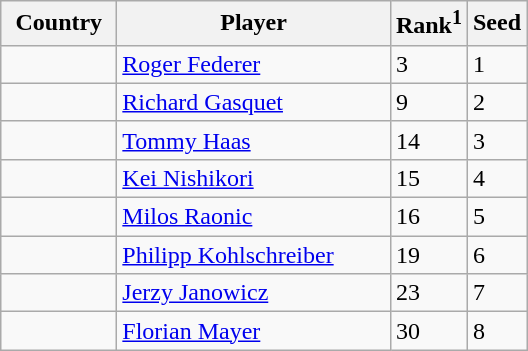<table class="wikitable" border="1">
<tr>
<th width="70">Country</th>
<th width="175">Player</th>
<th>Rank<sup>1</sup></th>
<th>Seed</th>
</tr>
<tr>
<td></td>
<td><a href='#'>Roger Federer</a></td>
<td>3</td>
<td>1</td>
</tr>
<tr>
<td></td>
<td><a href='#'>Richard Gasquet</a></td>
<td>9</td>
<td>2</td>
</tr>
<tr>
<td></td>
<td><a href='#'>Tommy Haas</a></td>
<td>14</td>
<td>3</td>
</tr>
<tr>
<td></td>
<td><a href='#'>Kei Nishikori</a></td>
<td>15</td>
<td>4</td>
</tr>
<tr>
<td></td>
<td><a href='#'>Milos Raonic</a></td>
<td>16</td>
<td>5</td>
</tr>
<tr>
<td></td>
<td><a href='#'>Philipp Kohlschreiber</a></td>
<td>19</td>
<td>6</td>
</tr>
<tr>
<td></td>
<td><a href='#'>Jerzy Janowicz</a></td>
<td>23</td>
<td>7</td>
</tr>
<tr>
<td></td>
<td><a href='#'>Florian Mayer</a></td>
<td>30</td>
<td>8</td>
</tr>
</table>
